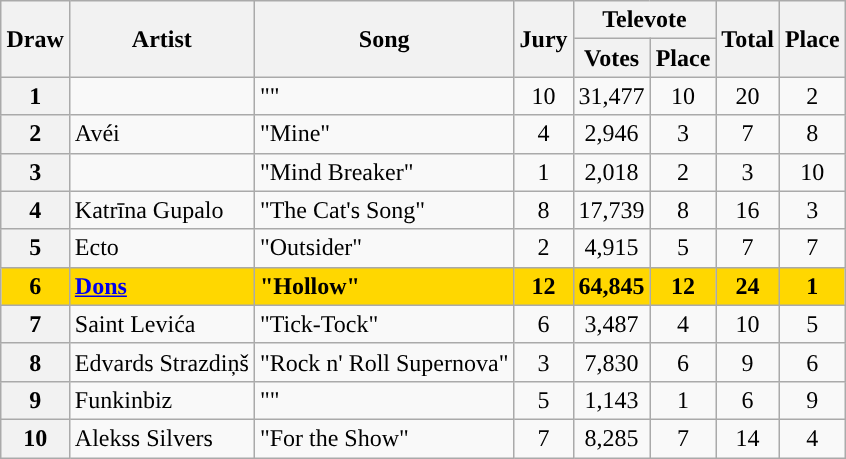<table class="sortable wikitable plainrowheaders" style="margin: 1em auto 1em auto; text-align:left">
<tr>
<th rowspan="2">Draw</th>
<th rowspan="2">Artist</th>
<th rowspan="2">Song</th>
<th rowspan="2">Jury</th>
<th colspan="2">Televote</th>
<th rowspan="2">Total</th>
<th rowspan="2">Place</th>
</tr>
<tr>
<th>Votes</th>
<th>Place</th>
</tr>
<tr>
<th scope="row" style="text-align:center;">1</th>
<td align="left"></td>
<td align="left">""</td>
<td align="center">10</td>
<td align="center">31,477</td>
<td align="center">10</td>
<td align="center">20</td>
<td align="center">2</td>
</tr>
<tr>
<th scope="row" style="text-align:center;">2</th>
<td align="left">Avéi</td>
<td align="left">"Mine"</td>
<td align="center">4</td>
<td align="center">2,946</td>
<td align="center">3</td>
<td align="center">7</td>
<td align="center">8</td>
</tr>
<tr>
<th scope="row" style="text-align:center;">3</th>
<td align="left"></td>
<td align="left">"Mind Breaker"</td>
<td align="center">1</td>
<td align="center">2,018</td>
<td align="center">2</td>
<td align="center">3</td>
<td align="center">10</td>
</tr>
<tr>
<th scope="row" style="text-align:center;">4</th>
<td align="left">Katrīna Gupalo</td>
<td align="left">"The Cat's Song"</td>
<td align="center">8</td>
<td align="center">17,739</td>
<td align="center">8</td>
<td align="center">16</td>
<td align="center">3</td>
</tr>
<tr>
<th scope="row" style="text-align:center;">5</th>
<td align="left">Ecto</td>
<td align="left">"Outsider"</td>
<td align="center">2</td>
<td align="center">4,915</td>
<td align="center">5</td>
<td align="center">7</td>
<td scope="row" style="text-align:center;">7</td>
</tr>
<tr style="font-weight:bold; background:gold;">
<td scope="row" style="text-align:center;">6</td>
<td align="left"><a href='#'>Dons</a></td>
<td align="left">"Hollow"</td>
<td align="center">12</td>
<td align="center">64,845</td>
<td align="center">12</td>
<td align="center">24</td>
<td scope="row" style="text-align:center;">1</td>
</tr>
<tr>
<th scope="row" style="text-align:center;">7</th>
<td align="left">Saint Levića</td>
<td align="left">"Tick-Tock"</td>
<td align="center">6</td>
<td align="center">3,487</td>
<td align="center">4</td>
<td align="center">10</td>
<td scope="row" style="text-align:center;">5</td>
</tr>
<tr>
<th scope="row" style="text-align:center;">8</th>
<td align="left">Edvards Strazdiņš</td>
<td align="left">"Rock n' Roll Supernova"</td>
<td align="center">3</td>
<td align="center">7,830</td>
<td align="center">6</td>
<td align="center">9</td>
<td scope="row" style="text-align:center;">6</td>
</tr>
<tr>
<th scope="row" style="text-align:center;">9</th>
<td align="left">Funkinbiz</td>
<td align="left">"" </td>
<td align="center">5</td>
<td align="center">1,143</td>
<td align="center">1</td>
<td align="center">6</td>
<td scope="row" style="text-align:center;">9</td>
</tr>
<tr>
<th scope="row" style="text-align:center;">10</th>
<td align="left">Alekss Silvers</td>
<td align="left">"For the Show"</td>
<td align="center">7</td>
<td align="center">8,285</td>
<td align="center">7</td>
<td align="center">14</td>
<td scope="row" style="text-align:center;">4</td>
</tr>
</table>
